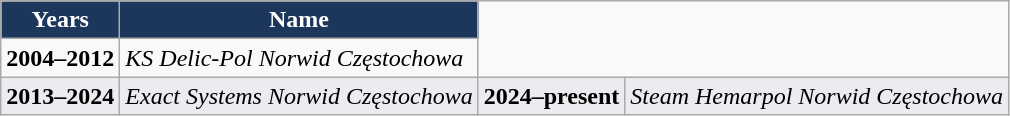<table class="wikitable" style="font-size:100%">
<tr>
<th style="color:#ffffff; background-color:#1c365c">Years</th>
<th style="color:#ffffff; background-color:#1c365c">Name</th>
</tr>
<tr>
<td><strong>2004–2012</strong></td>
<td><em>KS Delic-Pol Norwid Częstochowa</em></td>
</tr>
<tr style="background:#EAECF0">
<td><strong>2013–2024</strong></td>
<td><em>Exact Systems Norwid Częstochowa</em></td>
<td><strong>2024–present</strong></td>
<td><em>Steam Hemarpol Norwid Częstochowa</em></td>
</tr>
</table>
